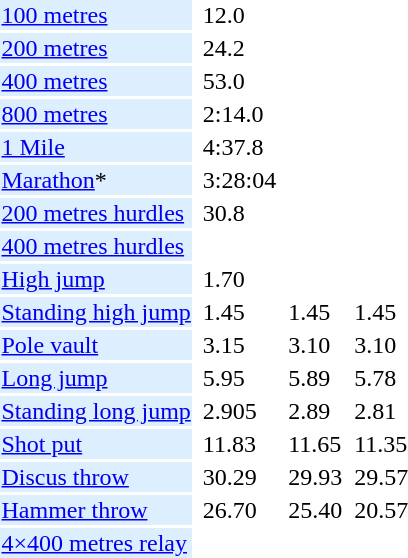<table>
<tr>
<td bgcolor = DDEEFF><a href='#'>100 metres</a></td>
<td></td>
<td>12.0</td>
<td></td>
<td></td>
<td></td>
<td></td>
</tr>
<tr>
<td bgcolor = DDEEFF><a href='#'>200 metres</a></td>
<td></td>
<td>24.2</td>
<td></td>
<td></td>
<td></td>
<td></td>
</tr>
<tr>
<td bgcolor = DDEEFF><a href='#'>400 metres</a></td>
<td></td>
<td>53.0</td>
<td></td>
<td></td>
<td></td>
<td></td>
</tr>
<tr>
<td bgcolor = DDEEFF><a href='#'>800 metres</a></td>
<td></td>
<td>2:14.0</td>
<td></td>
<td></td>
<td></td>
<td></td>
</tr>
<tr>
<td bgcolor = DDEEFF><a href='#'>1 Mile</a></td>
<td></td>
<td>4:37.8</td>
<td></td>
<td></td>
<td></td>
<td></td>
</tr>
<tr>
<td bgcolor = DDEEFF><a href='#'>Marathon</a>*</td>
<td></td>
<td>3:28:04</td>
<td></td>
<td></td>
<td></td>
<td></td>
</tr>
<tr>
<td bgcolor = DDEEFF><a href='#'>200 metres hurdles</a></td>
<td></td>
<td>30.8</td>
<td></td>
<td></td>
<td></td>
<td></td>
</tr>
<tr>
<td bgcolor = DDEEFF><a href='#'>400 metres hurdles</a></td>
<td></td>
<td></td>
<td></td>
<td></td>
<td></td>
<td></td>
</tr>
<tr>
<td bgcolor = DDEEFF><a href='#'>High jump</a></td>
<td> <br> </td>
<td>1.70</td>
<td></td>
<td></td>
<td></td>
<td></td>
</tr>
<tr>
<td bgcolor = DDEEFF><a href='#'>Standing high jump</a></td>
<td></td>
<td>1.45</td>
<td></td>
<td>1.45</td>
<td></td>
<td>1.45</td>
</tr>
<tr>
<td bgcolor = DDEEFF><a href='#'>Pole vault</a></td>
<td></td>
<td>3.15</td>
<td></td>
<td>3.10</td>
<td></td>
<td>3.10</td>
</tr>
<tr>
<td bgcolor = DDEEFF><a href='#'>Long jump</a></td>
<td></td>
<td>5.95</td>
<td></td>
<td>5.89</td>
<td></td>
<td>5.78</td>
</tr>
<tr>
<td bgcolor = DDEEFF><a href='#'>Standing long jump</a></td>
<td></td>
<td>2.905</td>
<td></td>
<td>2.89</td>
<td></td>
<td>2.81</td>
</tr>
<tr>
<td bgcolor = DDEEFF><a href='#'>Shot put</a></td>
<td></td>
<td>11.83</td>
<td></td>
<td>11.65</td>
<td></td>
<td>11.35</td>
</tr>
<tr>
<td bgcolor = DDEEFF><a href='#'>Discus throw</a></td>
<td></td>
<td>30.29</td>
<td></td>
<td>29.93</td>
<td></td>
<td>29.57</td>
</tr>
<tr>
<td bgcolor = DDEEFF><a href='#'>Hammer throw</a></td>
<td></td>
<td>26.70</td>
<td></td>
<td>25.40</td>
<td></td>
<td>20.57</td>
</tr>
<tr>
<td bgcolor = DDEEFF><a href='#'>4×400 metres relay</a></td>
<td></td>
<td></td>
<td></td>
<td></td>
<td></td>
<td></td>
</tr>
</table>
